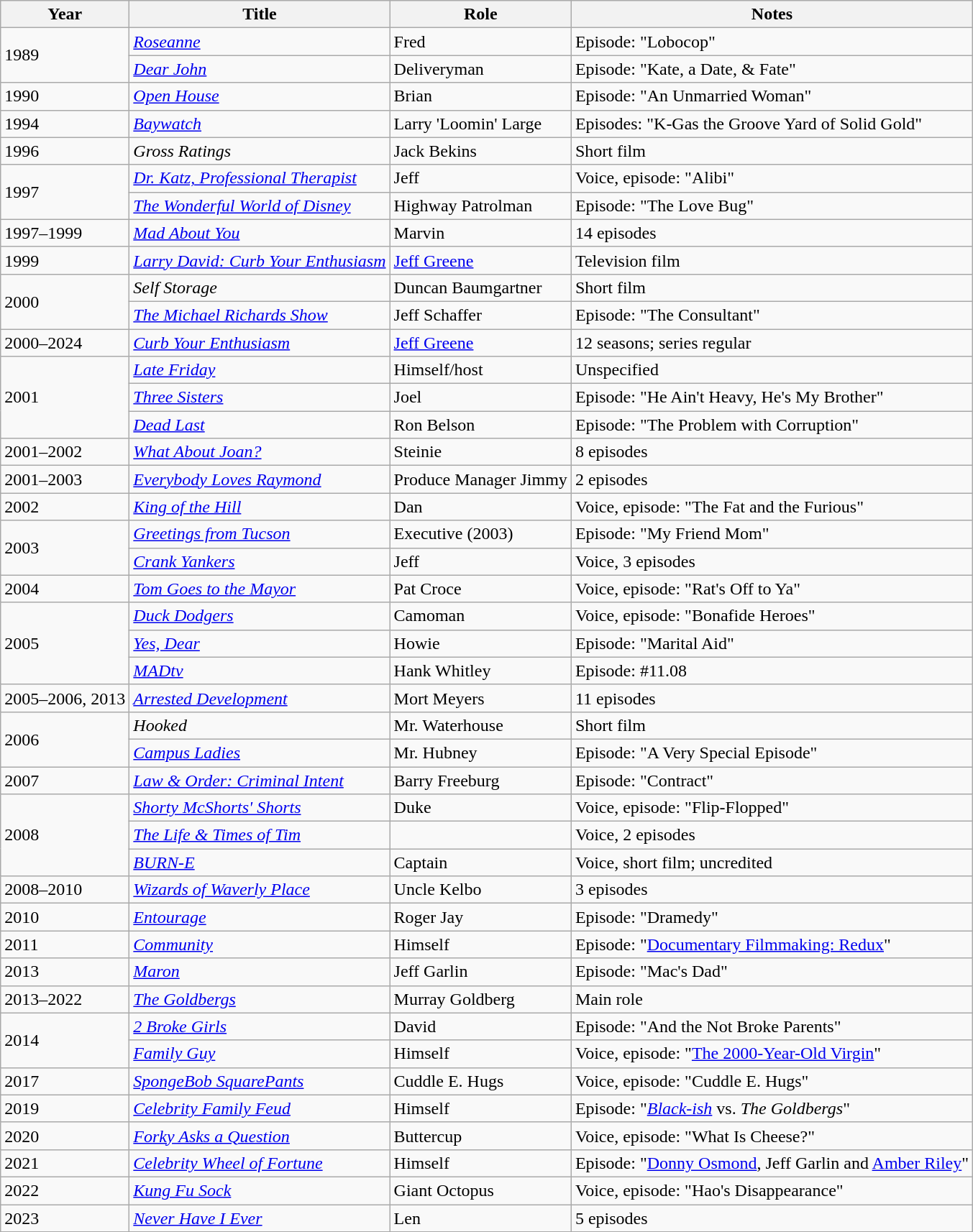<table class="wikitable sortable">
<tr>
<th>Year</th>
<th>Title</th>
<th>Role</th>
<th class="unsortable">Notes</th>
</tr>
<tr>
<td rowspan="2">1989</td>
<td><em><a href='#'>Roseanne</a></em></td>
<td>Fred</td>
<td>Episode: "Lobocop"</td>
</tr>
<tr>
<td><em><a href='#'>Dear John</a></em></td>
<td>Deliveryman</td>
<td>Episode: "Kate, a Date, & Fate"</td>
</tr>
<tr>
<td>1990</td>
<td><em><a href='#'>Open House</a></em></td>
<td>Brian</td>
<td>Episode: "An Unmarried Woman"</td>
</tr>
<tr>
<td>1994</td>
<td><em><a href='#'>Baywatch</a></em></td>
<td>Larry 'Loomin' Large</td>
<td>Episodes: "K-Gas the Groove Yard of Solid Gold"</td>
</tr>
<tr>
<td>1996</td>
<td><em>Gross Ratings</em></td>
<td>Jack Bekins</td>
<td>Short film</td>
</tr>
<tr>
<td rowspan="2">1997</td>
<td><em><a href='#'>Dr. Katz, Professional Therapist</a></em></td>
<td>Jeff</td>
<td>Voice, episode: "Alibi"</td>
</tr>
<tr>
<td><em><a href='#'>The Wonderful World of Disney</a></em></td>
<td>Highway Patrolman</td>
<td>Episode: "The Love Bug"</td>
</tr>
<tr>
<td>1997–1999</td>
<td><em><a href='#'>Mad About You</a></em></td>
<td>Marvin</td>
<td>14 episodes</td>
</tr>
<tr>
<td>1999</td>
<td><em><a href='#'>Larry David: Curb Your Enthusiasm</a></em></td>
<td><a href='#'>Jeff Greene</a></td>
<td>Television film</td>
</tr>
<tr>
<td rowspan="2">2000</td>
<td><em>Self Storage</em></td>
<td>Duncan Baumgartner</td>
<td>Short film</td>
</tr>
<tr>
<td><em><a href='#'>The Michael Richards Show</a></em></td>
<td>Jeff Schaffer</td>
<td>Episode: "The Consultant"</td>
</tr>
<tr>
<td>2000–2024</td>
<td><em><a href='#'>Curb Your Enthusiasm</a></em></td>
<td><a href='#'>Jeff Greene</a></td>
<td>12 seasons; series regular</td>
</tr>
<tr>
<td rowspan="3">2001</td>
<td><em><a href='#'>Late Friday</a></em></td>
<td>Himself/host</td>
<td>Unspecified</td>
</tr>
<tr>
<td><a href='#'><em>Three Sisters</em></a></td>
<td>Joel</td>
<td>Episode: "He Ain't Heavy, He's My Brother"</td>
</tr>
<tr>
<td><em><a href='#'>Dead Last</a></em></td>
<td>Ron Belson</td>
<td>Episode: "The Problem with Corruption"</td>
</tr>
<tr>
<td>2001–2002</td>
<td><em><a href='#'>What About Joan?</a></em></td>
<td>Steinie</td>
<td>8 episodes</td>
</tr>
<tr>
<td>2001–2003</td>
<td><em><a href='#'>Everybody Loves Raymond</a></em></td>
<td>Produce Manager Jimmy</td>
<td>2 episodes</td>
</tr>
<tr>
<td>2002</td>
<td><em><a href='#'>King of the Hill</a></em></td>
<td>Dan</td>
<td>Voice, episode: "The Fat and the Furious"</td>
</tr>
<tr>
<td rowspan="2">2003</td>
<td><em><a href='#'>Greetings from Tucson</a></em></td>
<td>Executive (2003)</td>
<td>Episode: "My Friend Mom"</td>
</tr>
<tr>
<td><em><a href='#'>Crank Yankers</a></em></td>
<td>Jeff</td>
<td>Voice, 3 episodes</td>
</tr>
<tr>
<td>2004</td>
<td><em><a href='#'>Tom Goes to the Mayor</a></em></td>
<td>Pat Croce</td>
<td>Voice, episode: "Rat's Off to Ya"</td>
</tr>
<tr>
<td rowspan="3">2005</td>
<td><em><a href='#'>Duck Dodgers</a></em></td>
<td>Camoman</td>
<td>Voice, episode: "Bonafide Heroes"</td>
</tr>
<tr>
<td><em><a href='#'>Yes, Dear</a></em></td>
<td>Howie</td>
<td>Episode: "Marital Aid"</td>
</tr>
<tr>
<td><em><a href='#'>MADtv</a></em></td>
<td>Hank Whitley</td>
<td>Episode: #11.08</td>
</tr>
<tr>
<td>2005–2006, 2013</td>
<td><em><a href='#'>Arrested Development</a></em></td>
<td>Mort Meyers</td>
<td>11 episodes</td>
</tr>
<tr>
<td rowspan="2">2006</td>
<td><em>Hooked</em></td>
<td>Mr. Waterhouse</td>
<td>Short film</td>
</tr>
<tr>
<td><em><a href='#'>Campus Ladies</a></em></td>
<td>Mr. Hubney</td>
<td>Episode: "A Very Special Episode"</td>
</tr>
<tr>
<td>2007</td>
<td><em><a href='#'>Law & Order: Criminal Intent</a></em></td>
<td>Barry Freeburg</td>
<td>Episode: "Contract"</td>
</tr>
<tr>
<td rowspan="3">2008</td>
<td><em><a href='#'>Shorty McShorts' Shorts</a></em></td>
<td>Duke</td>
<td>Voice, episode: "Flip-Flopped"</td>
</tr>
<tr>
<td><em><a href='#'>The Life & Times of Tim</a></em></td>
<td></td>
<td>Voice, 2 episodes</td>
</tr>
<tr>
<td><em><a href='#'>BURN-E</a></em></td>
<td>Captain</td>
<td>Voice, short film; uncredited</td>
</tr>
<tr>
<td>2008–2010</td>
<td><em><a href='#'>Wizards of Waverly Place</a></em></td>
<td>Uncle Kelbo</td>
<td>3 episodes</td>
</tr>
<tr>
<td>2010</td>
<td><em><a href='#'>Entourage</a></em></td>
<td>Roger Jay</td>
<td>Episode: "Dramedy"</td>
</tr>
<tr>
<td>2011</td>
<td><em><a href='#'>Community</a></em></td>
<td>Himself</td>
<td>Episode: "<a href='#'>Documentary Filmmaking: Redux</a>"</td>
</tr>
<tr>
<td>2013</td>
<td><em><a href='#'>Maron</a></em></td>
<td>Jeff Garlin</td>
<td>Episode: "Mac's Dad"</td>
</tr>
<tr>
<td>2013–2022</td>
<td><em><a href='#'>The Goldbergs</a></em></td>
<td>Murray Goldberg</td>
<td>Main role</td>
</tr>
<tr>
<td rowspan="2">2014</td>
<td><em><a href='#'>2 Broke Girls</a></em></td>
<td>David</td>
<td>Episode: "And the Not Broke Parents"</td>
</tr>
<tr>
<td><em><a href='#'>Family Guy</a></em></td>
<td>Himself</td>
<td>Voice, episode: "<a href='#'>The 2000-Year-Old Virgin</a>"</td>
</tr>
<tr>
<td>2017</td>
<td><em><a href='#'>SpongeBob SquarePants</a></em></td>
<td>Cuddle E. Hugs</td>
<td>Voice, episode: "Cuddle E. Hugs"</td>
</tr>
<tr>
<td>2019</td>
<td><em><a href='#'>Celebrity Family Feud</a></em></td>
<td>Himself</td>
<td>Episode: "<em><a href='#'>Black-ish</a></em> vs. <em>The Goldbergs</em>"</td>
</tr>
<tr>
<td>2020</td>
<td><em><a href='#'>Forky Asks a Question</a></em></td>
<td>Buttercup</td>
<td>Voice, episode: "What Is Cheese?"</td>
</tr>
<tr>
<td>2021</td>
<td><em><a href='#'>Celebrity Wheel of Fortune</a></em></td>
<td>Himself</td>
<td>Episode: "<a href='#'>Donny Osmond</a>, Jeff Garlin and <a href='#'>Amber Riley</a>"</td>
</tr>
<tr>
<td>2022</td>
<td><em><a href='#'>Kung Fu Sock</a></em></td>
<td>Giant Octopus</td>
<td>Voice, episode: "Hao's Disappearance"</td>
</tr>
<tr>
<td>2023</td>
<td><em><a href='#'>Never Have I Ever</a></em></td>
<td>Len</td>
<td>5 episodes</td>
</tr>
</table>
